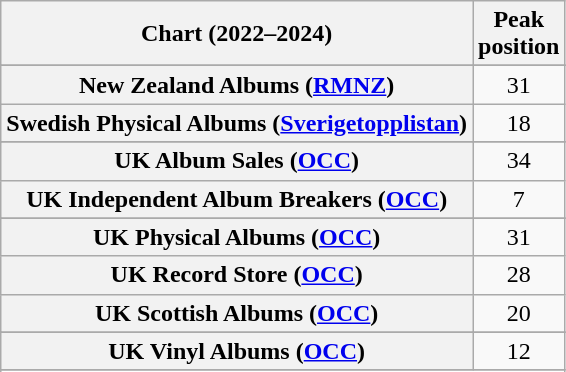<table class="wikitable sortable plainrowheaders" style="text-align:center">
<tr>
<th scope="col">Chart (2022–2024)</th>
<th scope="col">Peak<br>position</th>
</tr>
<tr>
</tr>
<tr>
</tr>
<tr>
</tr>
<tr>
</tr>
<tr>
</tr>
<tr>
<th scope="row">New Zealand Albums (<a href='#'>RMNZ</a>)</th>
<td>31</td>
</tr>
<tr>
<th scope="row">Swedish Physical Albums (<a href='#'>Sverigetopplistan</a>)</th>
<td>18</td>
</tr>
<tr>
</tr>
<tr>
<th scope="row">UK Album Sales (<a href='#'>OCC</a>)</th>
<td>34</td>
</tr>
<tr>
<th scope="row">UK Independent Album Breakers (<a href='#'>OCC</a>)</th>
<td>7</td>
</tr>
<tr>
</tr>
<tr>
<th scope="row">UK Physical Albums (<a href='#'>OCC</a>)</th>
<td>31</td>
</tr>
<tr>
<th scope="row">UK Record Store (<a href='#'>OCC</a>)</th>
<td>28</td>
</tr>
<tr>
<th scope="row">UK Scottish Albums (<a href='#'>OCC</a>)</th>
<td>20</td>
</tr>
<tr>
</tr>
<tr>
<th scope="row">UK Vinyl Albums (<a href='#'>OCC</a>)</th>
<td>12</td>
</tr>
<tr>
</tr>
<tr>
</tr>
<tr>
</tr>
<tr>
</tr>
<tr>
</tr>
</table>
